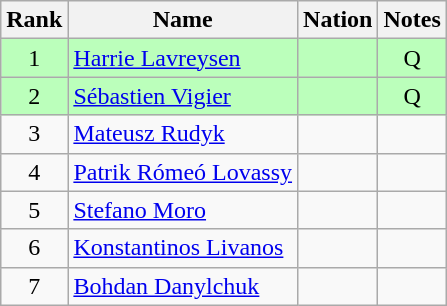<table class="wikitable sortable" style="text-align:center">
<tr>
<th>Rank</th>
<th>Name</th>
<th>Nation</th>
<th>Notes</th>
</tr>
<tr bgcolor=bbffbb>
<td>1</td>
<td align=left><a href='#'>Harrie Lavreysen</a></td>
<td align=left></td>
<td>Q</td>
</tr>
<tr bgcolor=bbffbb>
<td>2</td>
<td align=left><a href='#'>Sébastien Vigier</a></td>
<td align=left></td>
<td>Q</td>
</tr>
<tr>
<td>3</td>
<td align=left><a href='#'>Mateusz Rudyk</a></td>
<td align=left></td>
<td></td>
</tr>
<tr>
<td>4</td>
<td align=left><a href='#'>Patrik Rómeó Lovassy</a></td>
<td align=left></td>
<td></td>
</tr>
<tr>
<td>5</td>
<td align=left><a href='#'>Stefano Moro</a></td>
<td align=left></td>
<td></td>
</tr>
<tr>
<td>6</td>
<td align=left><a href='#'>Konstantinos Livanos</a></td>
<td align=left></td>
<td></td>
</tr>
<tr>
<td>7</td>
<td align=left><a href='#'>Bohdan Danylchuk</a></td>
<td align=left></td>
<td></td>
</tr>
</table>
